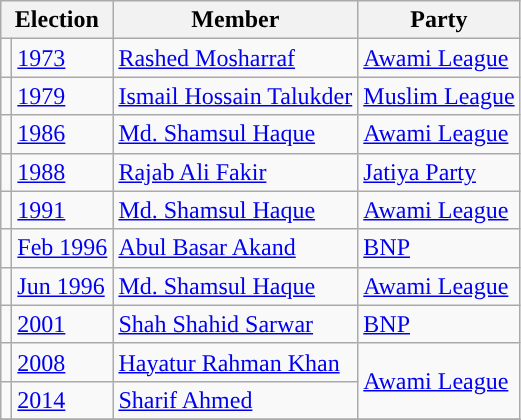<table class="wikitable">
<tr>
<th colspan="2">Election</th>
<th>Member</th>
<th>Party</th>
</tr>
<tr>
<td style="background-color:"></td>
<td><a href='#'>1973</a></td>
<td><a href='#'>Rashed Mosharraf</a></td>
<td><a href='#'>Awami League</a></td>
</tr>
<tr>
<td style="background-color:"></td>
<td><a href='#'>1979</a></td>
<td><a href='#'>Ismail Hossain Talukder</a></td>
<td><a href='#'>Muslim League</a></td>
</tr>
<tr>
<td style="background-color:"></td>
<td><a href='#'>1986</a></td>
<td><a href='#'>Md. Shamsul Haque</a></td>
<td><a href='#'>Awami League</a></td>
</tr>
<tr>
<td style="background-color:"></td>
<td><a href='#'>1988</a></td>
<td><a href='#'>Rajab Ali Fakir</a></td>
<td><a href='#'>Jatiya Party</a></td>
</tr>
<tr>
<td style="background-color:"></td>
<td><a href='#'>1991</a></td>
<td><a href='#'>Md. Shamsul Haque</a></td>
<td><a href='#'>Awami League</a></td>
</tr>
<tr>
<td style="background-color:"></td>
<td><a href='#'>Feb 1996</a></td>
<td><a href='#'>Abul Basar Akand</a></td>
<td><a href='#'>BNP</a></td>
</tr>
<tr>
<td style="background-color:"></td>
<td><a href='#'>Jun 1996</a></td>
<td><a href='#'>Md. Shamsul Haque</a></td>
<td><a href='#'>Awami League</a></td>
</tr>
<tr>
<td style="background-color:"></td>
<td><a href='#'>2001</a></td>
<td><a href='#'>Shah Shahid Sarwar</a></td>
<td><a href='#'>BNP</a></td>
</tr>
<tr>
<td style="background-color:"></td>
<td><a href='#'>2008</a></td>
<td><a href='#'>Hayatur Rahman Khan</a></td>
<td rowspan="2"><a href='#'>Awami League</a></td>
</tr>
<tr>
<td style="background-color:"></td>
<td><a href='#'>2014</a></td>
<td><a href='#'>Sharif Ahmed</a></td>
</tr>
<tr>
</tr>
</table>
